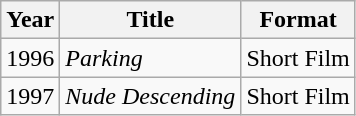<table class="wikitable">
<tr>
<th>Year</th>
<th>Title</th>
<th>Format</th>
</tr>
<tr>
<td>1996</td>
<td><em>Parking</em></td>
<td>Short Film</td>
</tr>
<tr>
<td>1997</td>
<td><em>Nude Descending</em></td>
<td>Short Film</td>
</tr>
</table>
